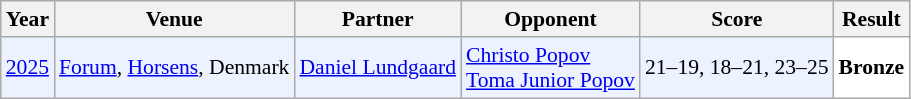<table class="sortable wikitable" style="font-size: 90%">
<tr>
<th>Year</th>
<th>Venue</th>
<th>Partner</th>
<th>Opponent</th>
<th>Score</th>
<th>Result</th>
</tr>
<tr style="background:#ECF2FF">
<td align="center"><a href='#'>2025</a></td>
<td align="left"><a href='#'>Forum</a>, <a href='#'>Horsens</a>, Denmark</td>
<td align="left"> <a href='#'>Daniel Lundgaard</a></td>
<td align="left"> <a href='#'>Christo Popov</a><br> <a href='#'>Toma Junior Popov</a></td>
<td align="left">21–19, 18–21, 23–25</td>
<td style="text-align:left; background:white"> <strong>Bronze</strong></td>
</tr>
</table>
